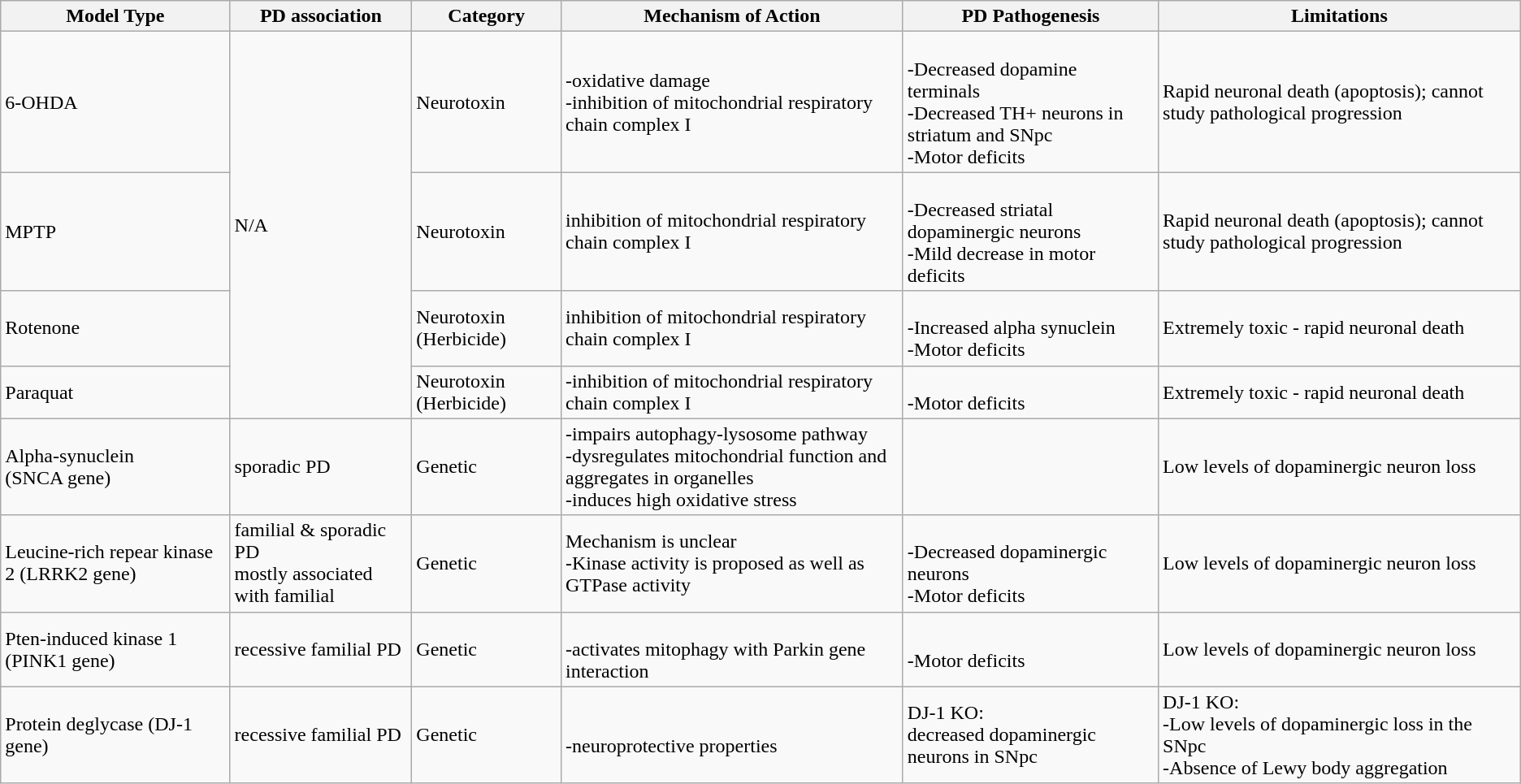<table class="wikitable">
<tr>
<th>Model Type</th>
<th>PD association</th>
<th>Category</th>
<th>Mechanism of Action</th>
<th>PD Pathogenesis</th>
<th>Limitations</th>
</tr>
<tr>
<td>6-OHDA</td>
<td rowspan="4">N/A</td>
<td>Neurotoxin</td>
<td>-oxidative damage<br>-inhibition of mitochondrial  respiratory chain complex I</td>
<td><br>-Decreased dopamine terminals<br>-Decreased TH+ neurons in striatum and SNpc<br>-Motor deficits</td>
<td>Rapid neuronal death (apoptosis); cannot study pathological progression</td>
</tr>
<tr>
<td>MPTP</td>
<td>Neurotoxin</td>
<td>inhibition of mitochondrial respiratory chain complex I</td>
<td><br>-Decreased striatal dopaminergic neurons<br>-Mild decrease in motor deficits</td>
<td>Rapid neuronal death (apoptosis); cannot study pathological progression</td>
</tr>
<tr>
<td>Rotenone</td>
<td>Neurotoxin (Herbicide)</td>
<td>inhibition of mitochondrial respiratory chain complex I</td>
<td><br>-Increased alpha synuclein<br>-Motor deficits</td>
<td>Extremely toxic - rapid neuronal death</td>
</tr>
<tr>
<td>Paraquat</td>
<td>Neurotoxin (Herbicide)</td>
<td>-inhibition of mitochondrial respiratory chain complex I</td>
<td><br>-Motor deficits</td>
<td>Extremely toxic - rapid neuronal death</td>
</tr>
<tr>
<td>Alpha-synuclein<br>(SNCA gene)</td>
<td>sporadic PD</td>
<td>Genetic</td>
<td>-impairs autophagy-lysosome pathway<br>-dysregulates mitochondrial function and aggregates in organelles<br>-induces high oxidative stress</td>
<td></td>
<td>Low levels of dopaminergic neuron loss</td>
</tr>
<tr>
<td>Leucine-rich repear kinase 2 (LRRK2 gene)</td>
<td>familial & sporadic PD<br>mostly associated with familial</td>
<td>Genetic</td>
<td>Mechanism is unclear<br>-Kinase activity is proposed as well as GTPase activity</td>
<td><br>-Decreased dopaminergic neurons<br>-Motor deficits</td>
<td>Low levels of dopaminergic neuron loss</td>
</tr>
<tr>
<td>Pten-induced kinase 1 (PINK1 gene)</td>
<td>recessive familial PD</td>
<td>Genetic</td>
<td><br>-activates mitophagy with Parkin gene interaction</td>
<td><br>-Motor deficits</td>
<td>Low levels of dopaminergic neuron loss</td>
</tr>
<tr>
<td>Protein deglycase (DJ-1 gene)</td>
<td>recessive familial PD</td>
<td>Genetic</td>
<td><br>-neuroprotective properties</td>
<td>DJ-1 KO:<br>decreased dopaminergic neurons in SNpc</td>
<td>DJ-1 KO:<br>-Low levels of dopaminergic loss in the SNpc<br>-Absence of Lewy body aggregation</td>
</tr>
</table>
